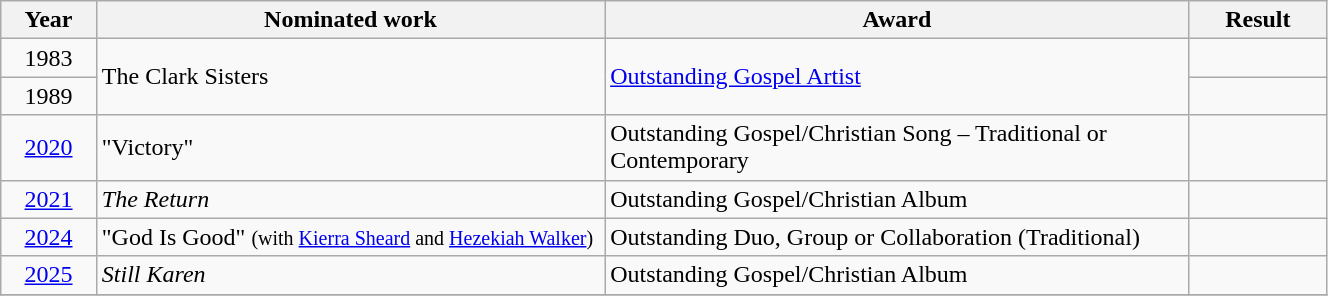<table class="wikitable" style="width:70%;">
<tr>
<th style="width:3%;">Year</th>
<th style="width:20%;">Nominated work</th>
<th style="width:23%;">Award</th>
<th style="width:5%;">Result</th>
</tr>
<tr>
<td align="center">1983</td>
<td rowspan="2">The Clark Sisters</td>
<td rowspan="2"><a href='#'>Outstanding Gospel Artist</a></td>
<td></td>
</tr>
<tr>
<td align="center">1989</td>
<td></td>
</tr>
<tr>
<td align="center"><a href='#'>2020</a></td>
<td>"Victory"</td>
<td>Outstanding Gospel/Christian Song – Traditional or Contemporary</td>
<td></td>
</tr>
<tr>
<td align="center"><a href='#'>2021</a></td>
<td><em>The Return</em></td>
<td>Outstanding Gospel/Christian Album</td>
<td></td>
</tr>
<tr>
<td align="center"><a href='#'>2024</a></td>
<td>"God Is Good" <small>(with <a href='#'>Kierra Sheard</a> and <a href='#'>Hezekiah Walker</a>)</small></td>
<td>Outstanding Duo, Group or Collaboration (Traditional)</td>
<td></td>
</tr>
<tr>
<td align="center"><a href='#'>2025</a></td>
<td><em>Still Karen</em></td>
<td>Outstanding Gospel/Christian Album</td>
<td></td>
</tr>
<tr>
</tr>
</table>
